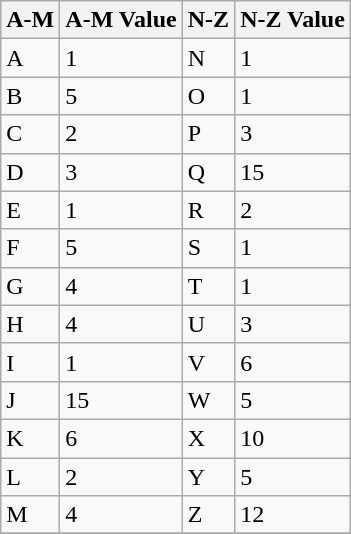<table class="wikitable">
<tr>
<th>A-M</th>
<th>A-M Value</th>
<th>N-Z</th>
<th>N-Z Value</th>
</tr>
<tr>
<td>A</td>
<td>1</td>
<td>N</td>
<td>1</td>
</tr>
<tr>
<td>B</td>
<td>5</td>
<td>O</td>
<td>1</td>
</tr>
<tr>
<td>C</td>
<td>2</td>
<td>P</td>
<td>3</td>
</tr>
<tr>
<td>D</td>
<td>3</td>
<td>Q</td>
<td>15</td>
</tr>
<tr>
<td>E</td>
<td>1</td>
<td>R</td>
<td>2</td>
</tr>
<tr>
<td>F</td>
<td>5</td>
<td>S</td>
<td>1</td>
</tr>
<tr>
<td>G</td>
<td>4</td>
<td>T</td>
<td>1</td>
</tr>
<tr>
<td>H</td>
<td>4</td>
<td>U</td>
<td>3</td>
</tr>
<tr>
<td>I</td>
<td>1</td>
<td>V</td>
<td>6</td>
</tr>
<tr>
<td>J</td>
<td>15</td>
<td>W</td>
<td>5</td>
</tr>
<tr>
<td>K</td>
<td>6</td>
<td>X</td>
<td>10</td>
</tr>
<tr>
<td>L</td>
<td>2</td>
<td>Y</td>
<td>5</td>
</tr>
<tr>
<td>M</td>
<td>4</td>
<td>Z</td>
<td>12</td>
</tr>
<tr>
</tr>
</table>
